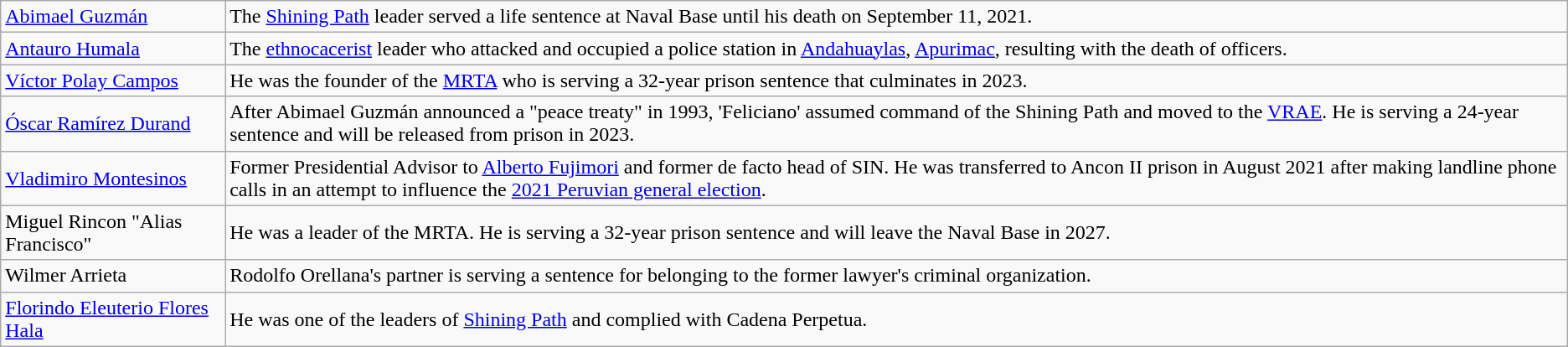<table class="wikitable">
<tr>
<td><a href='#'>Abimael Guzmán</a></td>
<td>The <a href='#'>Shining Path</a> leader served a life sentence at Naval Base until his death on September 11, 2021.</td>
</tr>
<tr>
<td><a href='#'>Antauro Humala</a></td>
<td>The <a href='#'>ethnocacerist</a> leader who attacked and occupied a police station in <a href='#'>Andahuaylas</a>, <a href='#'>Apurimac</a>, resulting with the death of officers.</td>
</tr>
<tr>
<td><a href='#'>Víctor Polay Campos</a></td>
<td>He was the founder of the <a href='#'>MRTA</a> who is serving a 32-year prison sentence that culminates in 2023.</td>
</tr>
<tr>
<td><a href='#'>Óscar Ramírez Durand</a></td>
<td>After Abimael Guzmán announced a "peace treaty" in 1993, 'Feliciano' assumed command of the Shining Path and moved to the <a href='#'>VRAE</a>. He is serving a 24-year sentence and will be released from prison in 2023.</td>
</tr>
<tr>
<td><a href='#'>Vladimiro Montesinos</a></td>
<td>Former Presidential Advisor to <a href='#'>Alberto Fujimori</a> and former de facto head of SIN. He was transferred to Ancon II prison in August 2021 after making landline phone calls in an attempt to influence the <a href='#'>2021 Peruvian general election</a>.</td>
</tr>
<tr>
<td>Miguel Rincon "Alias Francisco"</td>
<td>He was a leader of the MRTA. He is serving a 32-year prison sentence and will leave the Naval Base in 2027.</td>
</tr>
<tr>
<td>Wilmer Arrieta</td>
<td>Rodolfo Orellana's partner is serving a sentence for belonging to the former lawyer's criminal organization.</td>
</tr>
<tr>
<td><a href='#'>Florindo Eleuterio Flores Hala</a></td>
<td>He was one of the leaders of <a href='#'>Shining Path</a> and complied with Cadena Perpetua.</td>
</tr>
</table>
